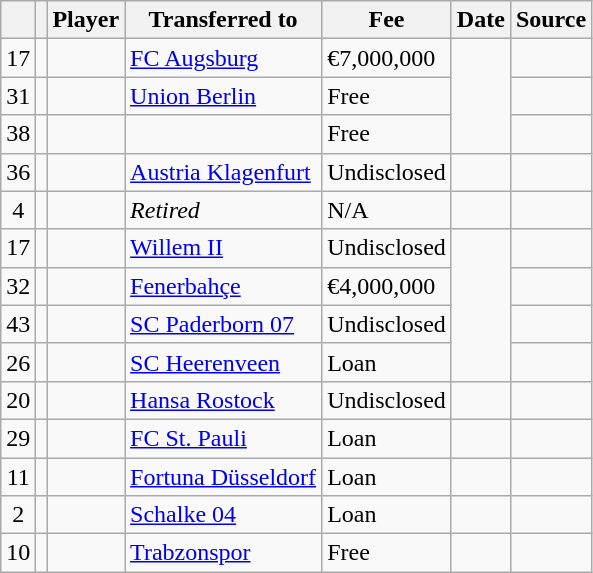<table class="wikitable plainrowheaders sortable">
<tr>
<th></th>
<th></th>
<th scope=col>Player</th>
<th>Transferred to</th>
<th !scope=col; style="width: 65px;">Fee</th>
<th scope=col>Date</th>
<th scope=col>Source</th>
</tr>
<tr>
<td align=center>17</td>
<td align=center></td>
<td></td>
<td> <a href='#'>FC Augsburg</a></td>
<td>€7,000,000</td>
<td rowspan=3></td>
<td></td>
</tr>
<tr>
<td align=center>31</td>
<td align=center></td>
<td></td>
<td> <a href='#'>Union Berlin</a></td>
<td>Free</td>
<td></td>
</tr>
<tr>
<td align=center>38</td>
<td align=center></td>
<td></td>
<td></td>
<td>Free</td>
<td></td>
</tr>
<tr>
<td align=center>36</td>
<td align=center></td>
<td></td>
<td> <a href='#'>Austria Klagenfurt</a></td>
<td>Undisclosed</td>
<td></td>
<td></td>
</tr>
<tr>
<td align=center>4</td>
<td align=center></td>
<td></td>
<td><em>Retired</em></td>
<td>N/A</td>
<td></td>
<td></td>
</tr>
<tr>
<td align=center>17</td>
<td align=center></td>
<td></td>
<td> <a href='#'>Willem II</a></td>
<td>Undisclosed</td>
<td rowspan=4></td>
<td></td>
</tr>
<tr>
<td align=center>32</td>
<td align=center></td>
<td></td>
<td> <a href='#'>Fenerbahçe</a></td>
<td>€4,000,000</td>
<td></td>
</tr>
<tr>
<td align=center>43</td>
<td align=center></td>
<td></td>
<td> <a href='#'>SC Paderborn 07</a></td>
<td>Undisclosed</td>
<td></td>
</tr>
<tr>
<td align=center>26</td>
<td align=center></td>
<td></td>
<td> <a href='#'>SC Heerenveen</a></td>
<td>Loan</td>
<td></td>
</tr>
<tr>
<td align=center>20</td>
<td align=center></td>
<td></td>
<td> <a href='#'>Hansa Rostock</a></td>
<td>Undisclosed</td>
<td></td>
<td></td>
</tr>
<tr>
<td align=center>29</td>
<td align=center></td>
<td></td>
<td> <a href='#'>FC St. Pauli</a></td>
<td>Loan</td>
<td></td>
<td></td>
</tr>
<tr>
<td align=center>11</td>
<td align=center></td>
<td></td>
<td> <a href='#'>Fortuna Düsseldorf</a></td>
<td>Loan</td>
<td></td>
<td></td>
</tr>
<tr>
<td align=center>2</td>
<td align=center></td>
<td></td>
<td> <a href='#'>Schalke 04</a></td>
<td>Loan</td>
<td></td>
<td></td>
</tr>
<tr>
<td align=center>10</td>
<td align=center></td>
<td></td>
<td> <a href='#'>Trabzonspor</a></td>
<td>Free</td>
<td></td>
<td></td>
</tr>
</table>
